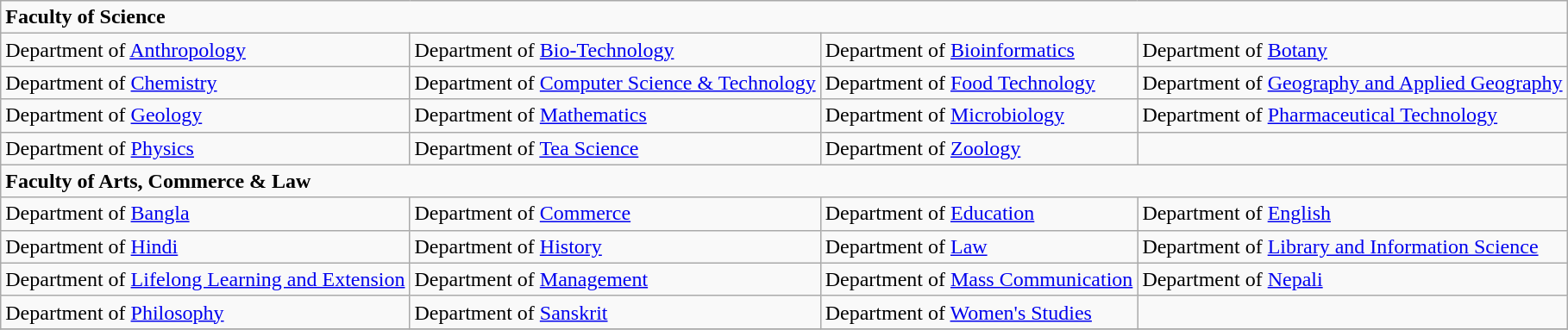<table class="wikitable sortable">
<tr>
<td colspan="4"><strong>Faculty of Science</strong></td>
</tr>
<tr>
<td>Department of <a href='#'>Anthropology</a></td>
<td>Department of <a href='#'>Bio-Technology</a></td>
<td>Department of <a href='#'>Bioinformatics</a></td>
<td>Department of <a href='#'>Botany</a></td>
</tr>
<tr>
<td>Department of <a href='#'>Chemistry</a></td>
<td>Department of <a href='#'>Computer Science & Technology</a></td>
<td>Department of <a href='#'>Food Technology</a></td>
<td>Department of <a href='#'>Geography and Applied Geography</a></td>
</tr>
<tr>
<td>Department of <a href='#'>Geology</a></td>
<td>Department of <a href='#'>Mathematics</a></td>
<td>Department of <a href='#'>Microbiology</a></td>
<td>Department of <a href='#'>Pharmaceutical Technology</a></td>
</tr>
<tr>
<td>Department of <a href='#'>Physics</a></td>
<td>Department of <a href='#'>Tea Science</a></td>
<td>Department of <a href='#'>Zoology</a></td>
<td></td>
</tr>
<tr>
<td colspan="4"><strong>Faculty of Arts, Commerce & Law</strong></td>
</tr>
<tr>
<td>Department of <a href='#'>Bangla</a></td>
<td>Department of <a href='#'>Commerce</a></td>
<td>Department of <a href='#'>Education</a></td>
<td>Department of <a href='#'>English</a></td>
</tr>
<tr>
<td>Department of <a href='#'>Hindi</a></td>
<td>Department of <a href='#'>History</a></td>
<td>Department of <a href='#'>Law</a></td>
<td>Department of <a href='#'>Library and Information Science</a></td>
</tr>
<tr>
<td>Department of <a href='#'>Lifelong Learning and Extension</a></td>
<td>Department of <a href='#'>Management</a></td>
<td>Department of <a href='#'>Mass Communication</a></td>
<td>Department of <a href='#'>Nepali</a></td>
</tr>
<tr>
<td>Department of <a href='#'>Philosophy</a></td>
<td>Department of <a href='#'>Sanskrit</a></td>
<td>Department of <a href='#'>Women's Studies</a></td>
<td></td>
</tr>
<tr>
</tr>
</table>
